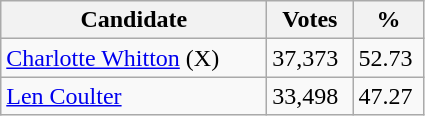<table class="wikitable">
<tr>
<th style="width: 170px">Candidate</th>
<th style="width: 50px">Votes</th>
<th style="width: 40px">%</th>
</tr>
<tr>
<td><a href='#'>Charlotte Whitton</a>  (X)</td>
<td>37,373</td>
<td>52.73</td>
</tr>
<tr>
<td><a href='#'>Len Coulter</a></td>
<td>33,498</td>
<td>47.27</td>
</tr>
</table>
